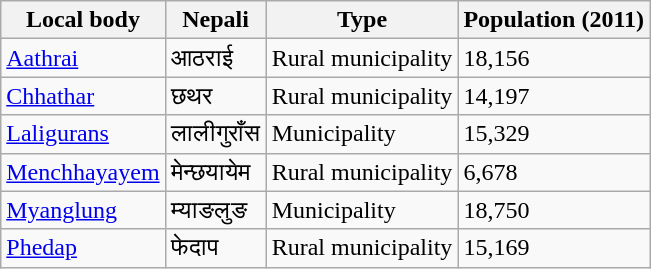<table class="wikitable sortable">
<tr>
<th>Local body</th>
<th>Nepali</th>
<th>Type</th>
<th>Population (2011)</th>
</tr>
<tr>
<td><a href='#'>Aathrai</a></td>
<td>आठराई</td>
<td>Rural municipality</td>
<td>18,156</td>
</tr>
<tr>
<td><a href='#'>Chhathar</a></td>
<td>छथर</td>
<td>Rural municipality</td>
<td>14,197</td>
</tr>
<tr>
<td><a href='#'>Laligurans</a></td>
<td>लालीगुराँस</td>
<td>Municipality</td>
<td>15,329</td>
</tr>
<tr>
<td><a href='#'>Menchhayayem</a></td>
<td>मेन्छयायेम</td>
<td>Rural municipality</td>
<td>6,678</td>
</tr>
<tr>
<td><a href='#'>Myanglung</a></td>
<td>म्याङलुङ</td>
<td>Municipality</td>
<td>18,750</td>
</tr>
<tr>
<td><a href='#'>Phedap</a></td>
<td>फेदाप</td>
<td>Rural municipality</td>
<td>15,169</td>
</tr>
</table>
